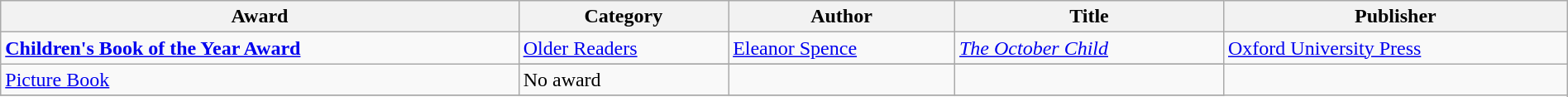<table class="wikitable" width=100%>
<tr>
<th>Award</th>
<th>Category</th>
<th>Author</th>
<th>Title</th>
<th>Publisher</th>
</tr>
<tr>
<td rowspan=2><strong><a href='#'>Children's Book of the Year Award</a></strong></td>
<td><a href='#'>Older Readers</a></td>
<td><a href='#'>Eleanor Spence</a></td>
<td><em><a href='#'>The October Child</a></em></td>
<td><a href='#'>Oxford University Press</a></td>
</tr>
<tr>
</tr>
<tr>
<td><a href='#'>Picture Book</a></td>
<td>No award</td>
<td></td>
<td></td>
</tr>
<tr>
</tr>
</table>
